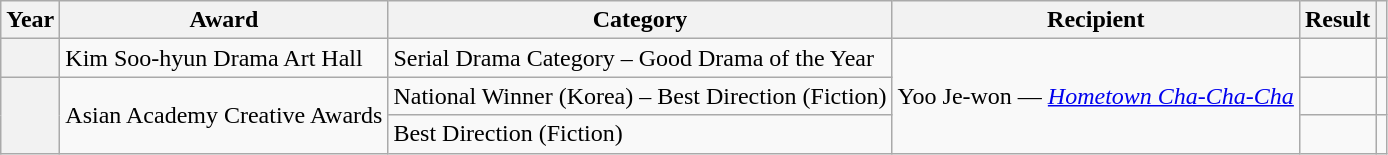<table class="wikitable plainrowheaders sortable">
<tr>
<th scope="col">Year</th>
<th scope="col">Award</th>
<th scope="col">Category</th>
<th scope="col">Recipient</th>
<th scope="col">Result</th>
<th scope="col" class="unsortable"></th>
</tr>
<tr>
<th scope="row"></th>
<td>Kim Soo-hyun Drama Art Hall</td>
<td>Serial Drama Category – Good Drama of the Year</td>
<td rowspan="3">Yoo Je-won — <em><a href='#'>Hometown Cha-Cha-Cha</a></em></td>
<td></td>
<td style="text-align:center"></td>
</tr>
<tr>
<th rowspan="2" scope="row"></th>
<td rowspan="2">Asian Academy Creative Awards</td>
<td>National Winner (Korea) – Best Direction (Fiction)</td>
<td></td>
<td style="text-align:center"></td>
</tr>
<tr>
<td>Best Direction (Fiction)</td>
<td></td>
<td></td>
</tr>
</table>
